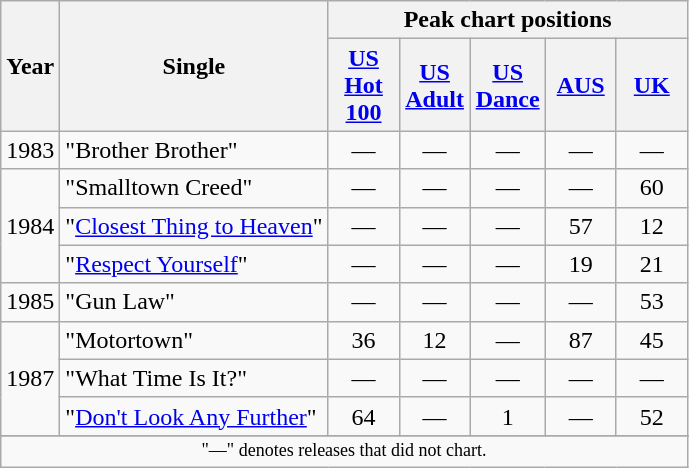<table class="wikitable">
<tr>
<th scope="col" rowspan="2">Year</th>
<th scope="col" rowspan="2">Single</th>
<th scope="col" colspan="5">Peak chart positions</th>
</tr>
<tr>
<th style="width:40px;"><a href='#'>US Hot 100</a><br></th>
<th style="width:40px;"><a href='#'>US Adult</a><br></th>
<th style="width:40px;"><a href='#'>US Dance</a><br></th>
<th style="width:40px;"><a href='#'>AUS</a><br></th>
<th style="width:40px;"><a href='#'>UK</a><br></th>
</tr>
<tr>
<td rowspan="1">1983</td>
<td>"Brother Brother"</td>
<td align=center>—</td>
<td align=center>—</td>
<td align=center>—</td>
<td align=center>—</td>
<td align=center>—</td>
</tr>
<tr>
<td rowspan="3">1984</td>
<td>"Smalltown Creed"</td>
<td align=center>—</td>
<td align=center>—</td>
<td align=center>—</td>
<td align=center>—</td>
<td align=center>60</td>
</tr>
<tr>
<td>"<a href='#'>Closest Thing to Heaven</a>"</td>
<td align=center>—</td>
<td align=center>—</td>
<td align=center>—</td>
<td align=center>57</td>
<td align=center>12</td>
</tr>
<tr>
<td>"<a href='#'>Respect Yourself</a>"</td>
<td align=center>—</td>
<td align=center>—</td>
<td align=center>—</td>
<td align=center>19</td>
<td align=center>21</td>
</tr>
<tr>
<td rowspan="1">1985</td>
<td>"Gun Law"</td>
<td align=center>—</td>
<td align=center>—</td>
<td align=center>—</td>
<td align=center>—</td>
<td align=center>53</td>
</tr>
<tr>
<td rowspan="3">1987</td>
<td>"Motortown"</td>
<td align=center>36</td>
<td align=center>12</td>
<td align=center>—</td>
<td align=center>87</td>
<td align=center>45</td>
</tr>
<tr>
<td>"What Time Is It?"</td>
<td align=center>—</td>
<td align=center>—</td>
<td align=center>—</td>
<td align=center>—</td>
<td align=center>—</td>
</tr>
<tr>
<td>"<a href='#'>Don't Look Any Further</a>"</td>
<td align=center>64</td>
<td align=center>—</td>
<td align=center>1</td>
<td align=center>—</td>
<td align=center>52</td>
</tr>
<tr>
</tr>
<tr>
<td colspan="7" style="text-align:center; font-size:9pt;">"—" denotes releases that did not chart.</td>
</tr>
</table>
